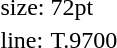<table style="margin-left:40px;">
<tr>
<td>size:</td>
<td>72pt</td>
</tr>
<tr>
<td>line:</td>
<td>T.9700</td>
</tr>
</table>
